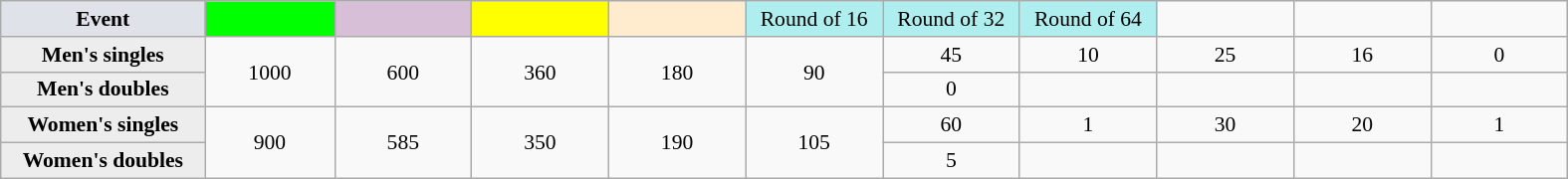<table class=wikitable style=font-size:90%;text-align:center>
<tr>
<td style="width:130px; background:#dfe2e9;"><strong>Event</strong></td>
<td style="width:80px; background:lime;"></td>
<td style="width:85px; background:thistle;"></td>
<td style="width:85px; background:#ff0;"></td>
<td style="width:85px; background:#ffebcd;"></td>
<td style="width:85px; background:#afeeee;">Round of 16</td>
<td style="width:85px; background:#afeeee;">Round of 32</td>
<td style="width:85px; background:#afeeee;">Round of 64</td>
<td width=85></td>
<td width=85></td>
<td width=85></td>
</tr>
<tr>
<th style="background:#ededed;">Men's singles</th>
<td rowspan=2>1000</td>
<td rowspan=2>600</td>
<td rowspan=2>360</td>
<td rowspan=2>180</td>
<td rowspan=2>90</td>
<td>45</td>
<td>10</td>
<td>25</td>
<td>16</td>
<td>0</td>
</tr>
<tr>
<th style="background:#ededed;">Men's doubles</th>
<td>0</td>
<td></td>
<td></td>
<td></td>
<td></td>
</tr>
<tr>
<th style="background:#ededed;">Women's singles</th>
<td rowspan=2>900</td>
<td rowspan=2>585</td>
<td rowspan=2>350</td>
<td rowspan=2>190</td>
<td rowspan=2>105</td>
<td>60</td>
<td>1</td>
<td>30</td>
<td>20</td>
<td>1</td>
</tr>
<tr>
<th style="background:#ededed;">Women's doubles</th>
<td>5</td>
<td></td>
<td></td>
<td></td>
<td></td>
</tr>
</table>
